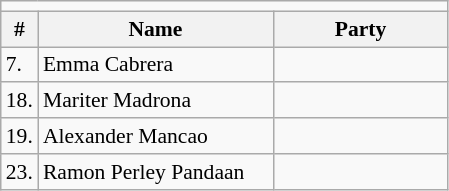<table class=wikitable style="font-size:90%">
<tr>
<td colspan=4 bgcolor=></td>
</tr>
<tr>
<th>#</th>
<th width=150px>Name</th>
<th colspan=2 width=110px>Party</th>
</tr>
<tr>
<td>7.</td>
<td>Emma Cabrera</td>
<td></td>
</tr>
<tr>
<td>18.</td>
<td>Mariter Madrona</td>
<td></td>
</tr>
<tr>
<td>19.</td>
<td>Alexander Mancao</td>
<td></td>
</tr>
<tr>
<td>23.</td>
<td>Ramon Perley Pandaan</td>
<td></td>
</tr>
</table>
